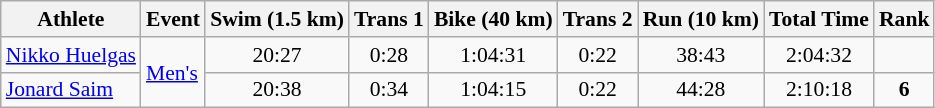<table class="wikitable" style="font-size:90%">
<tr>
<th>Athlete</th>
<th>Event</th>
<th>Swim (1.5 km)</th>
<th>Trans 1</th>
<th>Bike (40 km)</th>
<th>Trans 2</th>
<th>Run (10 km)</th>
<th>Total Time</th>
<th>Rank</th>
</tr>
<tr align=center>
<td align=left><a href='#'>Nikko Huelgas</a></td>
<td rowspan="2" align=left><a href='#'>Men's</a></td>
<td>20:27</td>
<td>0:28</td>
<td>1:04:31</td>
<td>0:22</td>
<td>38:43</td>
<td>2:04:32</td>
<td></td>
</tr>
<tr align=center>
<td align=left><a href='#'>Jonard Saim</a></td>
<td>20:38</td>
<td>0:34</td>
<td>1:04:15</td>
<td>0:22</td>
<td>44:28</td>
<td>2:10:18</td>
<td><strong>6</strong></td>
</tr>
</table>
